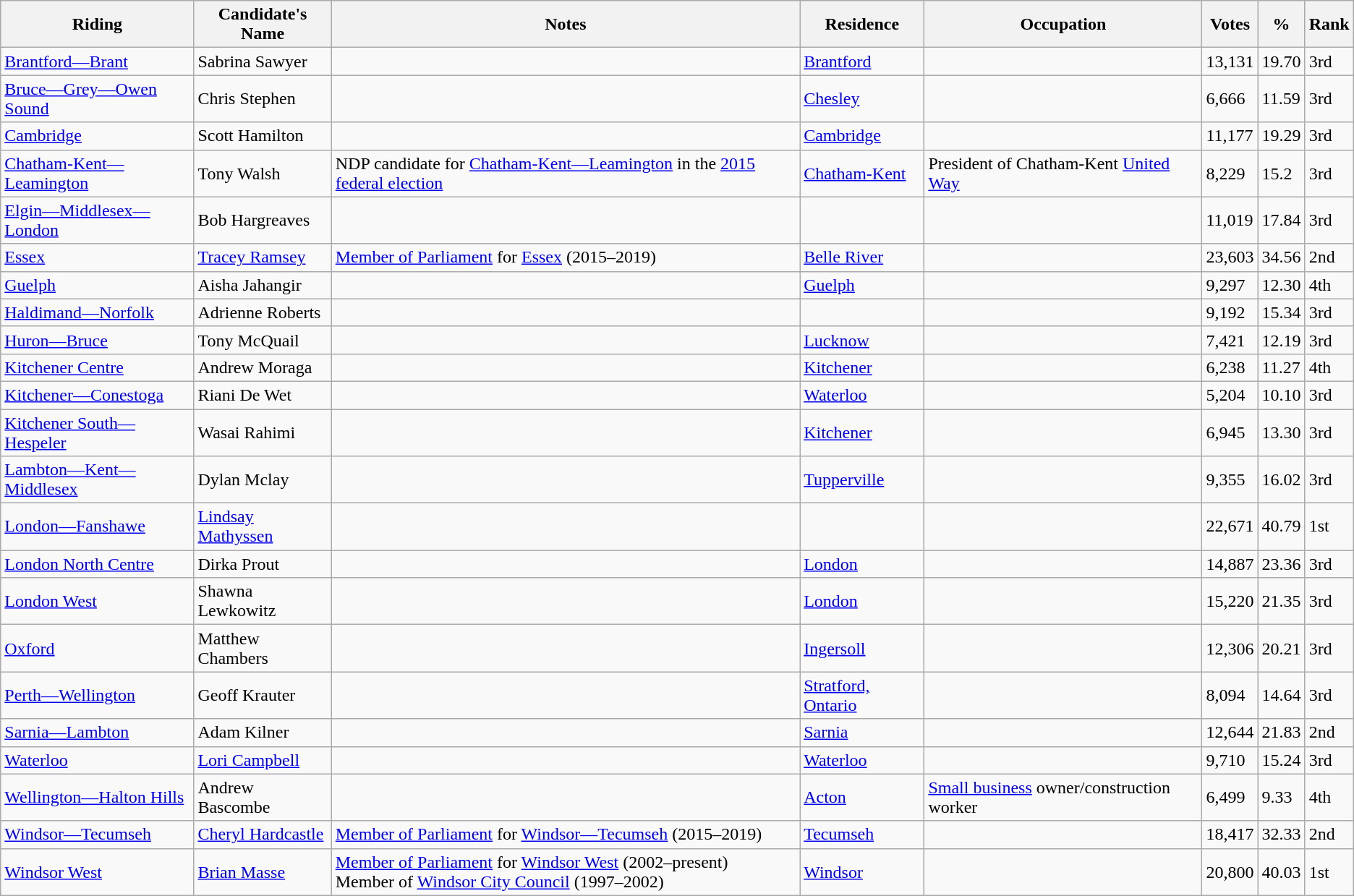<table class="wikitable sortable">
<tr>
<th>Riding<br></th>
<th>Candidate's Name</th>
<th>Notes</th>
<th>Residence</th>
<th>Occupation</th>
<th>Votes</th>
<th>%</th>
<th>Rank</th>
</tr>
<tr>
<td><a href='#'>Brantford—Brant</a></td>
<td>Sabrina Sawyer</td>
<td></td>
<td><a href='#'>Brantford</a></td>
<td></td>
<td>13,131</td>
<td>19.70</td>
<td>3rd</td>
</tr>
<tr>
<td><a href='#'>Bruce—Grey—Owen Sound</a></td>
<td>Chris Stephen</td>
<td></td>
<td><a href='#'>Chesley</a></td>
<td></td>
<td>6,666</td>
<td>11.59</td>
<td>3rd</td>
</tr>
<tr>
<td><a href='#'>Cambridge</a></td>
<td>Scott Hamilton</td>
<td></td>
<td><a href='#'>Cambridge</a></td>
<td></td>
<td>11,177</td>
<td>19.29</td>
<td>3rd</td>
</tr>
<tr>
<td><a href='#'>Chatham-Kent—Leamington</a></td>
<td>Tony Walsh</td>
<td>NDP candidate for <a href='#'>Chatham-Kent—Leamington</a> in the <a href='#'>2015 federal election</a></td>
<td><a href='#'>Chatham-Kent</a></td>
<td>President of Chatham-Kent <a href='#'>United Way</a></td>
<td>8,229</td>
<td>15.2</td>
<td>3rd</td>
</tr>
<tr>
<td><a href='#'>Elgin—Middlesex—London</a></td>
<td>Bob Hargreaves</td>
<td></td>
<td></td>
<td></td>
<td>11,019</td>
<td>17.84</td>
<td>3rd</td>
</tr>
<tr>
<td><a href='#'>Essex</a></td>
<td><a href='#'>Tracey Ramsey</a></td>
<td><a href='#'>Member of Parliament</a> for <a href='#'>Essex</a> (2015–2019)</td>
<td><a href='#'>Belle River</a></td>
<td></td>
<td>23,603</td>
<td>34.56</td>
<td>2nd</td>
</tr>
<tr>
<td><a href='#'>Guelph</a></td>
<td>Aisha Jahangir</td>
<td></td>
<td><a href='#'>Guelph</a></td>
<td></td>
<td>9,297</td>
<td>12.30</td>
<td>4th</td>
</tr>
<tr>
<td><a href='#'>Haldimand—Norfolk</a></td>
<td>Adrienne Roberts</td>
<td></td>
<td></td>
<td></td>
<td>9,192</td>
<td>15.34</td>
<td>3rd</td>
</tr>
<tr>
<td><a href='#'>Huron—Bruce</a></td>
<td>Tony McQuail</td>
<td></td>
<td><a href='#'>Lucknow</a></td>
<td></td>
<td>7,421</td>
<td>12.19</td>
<td>3rd</td>
</tr>
<tr>
<td><a href='#'>Kitchener Centre</a></td>
<td>Andrew Moraga</td>
<td></td>
<td><a href='#'>Kitchener</a></td>
<td></td>
<td>6,238</td>
<td>11.27</td>
<td>4th</td>
</tr>
<tr>
<td><a href='#'>Kitchener—Conestoga</a></td>
<td>Riani De Wet</td>
<td></td>
<td><a href='#'>Waterloo</a></td>
<td></td>
<td>5,204</td>
<td>10.10</td>
<td>3rd</td>
</tr>
<tr>
<td><a href='#'>Kitchener South—Hespeler</a></td>
<td>Wasai Rahimi</td>
<td></td>
<td><a href='#'>Kitchener</a></td>
<td></td>
<td>6,945</td>
<td>13.30</td>
<td>3rd</td>
</tr>
<tr>
<td><a href='#'>Lambton—Kent—Middlesex</a></td>
<td>Dylan Mclay</td>
<td></td>
<td><a href='#'>Tupperville</a></td>
<td></td>
<td>9,355</td>
<td>16.02</td>
<td>3rd</td>
</tr>
<tr>
<td><a href='#'>London—Fanshawe</a></td>
<td><a href='#'>Lindsay Mathyssen</a></td>
<td></td>
<td></td>
<td></td>
<td>22,671</td>
<td>40.79</td>
<td>1st</td>
</tr>
<tr>
<td><a href='#'>London North Centre</a></td>
<td>Dirka Prout</td>
<td></td>
<td><a href='#'>London</a></td>
<td></td>
<td>14,887</td>
<td>23.36</td>
<td>3rd</td>
</tr>
<tr>
<td><a href='#'>London West</a></td>
<td>Shawna Lewkowitz</td>
<td></td>
<td><a href='#'>London</a></td>
<td></td>
<td>15,220</td>
<td>21.35</td>
<td>3rd</td>
</tr>
<tr>
<td><a href='#'>Oxford</a></td>
<td>Matthew Chambers</td>
<td></td>
<td><a href='#'>Ingersoll</a></td>
<td></td>
<td>12,306</td>
<td>20.21</td>
<td>3rd</td>
</tr>
<tr>
<td><a href='#'>Perth—Wellington</a></td>
<td>Geoff Krauter</td>
<td></td>
<td><a href='#'>Stratford, Ontario</a></td>
<td></td>
<td>8,094</td>
<td>14.64</td>
<td>3rd</td>
</tr>
<tr>
<td><a href='#'>Sarnia—Lambton</a></td>
<td>Adam Kilner</td>
<td></td>
<td><a href='#'>Sarnia</a></td>
<td></td>
<td>12,644</td>
<td>21.83</td>
<td>2nd</td>
</tr>
<tr>
<td><a href='#'>Waterloo</a></td>
<td><a href='#'>Lori Campbell</a></td>
<td></td>
<td><a href='#'>Waterloo</a></td>
<td></td>
<td>9,710</td>
<td>15.24</td>
<td>3rd</td>
</tr>
<tr>
<td><a href='#'>Wellington—Halton Hills</a></td>
<td>Andrew Bascombe</td>
<td></td>
<td><a href='#'>Acton</a></td>
<td><a href='#'>Small business</a> owner/construction worker</td>
<td>6,499</td>
<td>9.33</td>
<td>4th</td>
</tr>
<tr>
<td><a href='#'>Windsor—Tecumseh</a></td>
<td><a href='#'>Cheryl Hardcastle</a></td>
<td><a href='#'>Member of Parliament</a> for <a href='#'>Windsor—Tecumseh</a> (2015–2019)</td>
<td><a href='#'>Tecumseh</a></td>
<td></td>
<td>18,417</td>
<td>32.33</td>
<td>2nd</td>
</tr>
<tr>
<td><a href='#'>Windsor West</a></td>
<td><a href='#'>Brian Masse</a></td>
<td><a href='#'>Member of Parliament</a> for <a href='#'>Windsor West</a> (2002–present) <br> Member of <a href='#'>Windsor City Council</a> (1997–2002)</td>
<td><a href='#'>Windsor</a></td>
<td></td>
<td>20,800</td>
<td>40.03</td>
<td>1st</td>
</tr>
</table>
